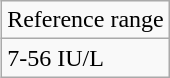<table class="wikitable" align="right">
<tr>
<td>Reference range</td>
</tr>
<tr>
<td>7-56 IU/L</td>
</tr>
</table>
